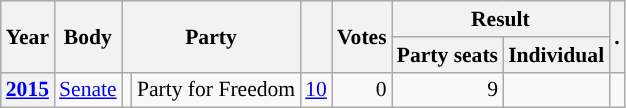<table class="wikitable plainrowheaders sortable" border=2 cellpadding=4 cellspacing=0 style="border: 1px #aaa solid; font-size: 90%; text-align:center;">
<tr>
<th scope="col" rowspan=2>Year</th>
<th scope="col" rowspan=2>Body</th>
<th scope="col" colspan=2 rowspan=2>Party</th>
<th scope="col" rowspan=2></th>
<th scope="col" rowspan=2>Votes</th>
<th scope="colgroup" colspan=2>Result</th>
<th scope="col" rowspan=2 class="unsortable">.</th>
</tr>
<tr>
<th scope="col">Party seats</th>
<th scope="col">Individual</th>
</tr>
<tr>
<th scope="row"><a href='#'>2015</a></th>
<td><a href='#'>Senate</a></td>
<td style="background-color:"></td>
<td>Party for Freedom</td>
<td style=text-align:right><a href='#'>10</a></td>
<td style=text-align:right>0</td>
<td style=text-align:right>9</td>
<td></td>
<td></td>
</tr>
</table>
